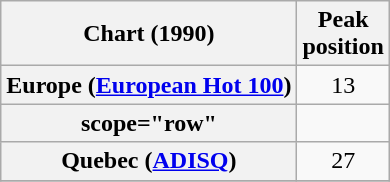<table class="wikitable sortable plainrowheaders">
<tr>
<th>Chart (1990)</th>
<th>Peak<br>position</th>
</tr>
<tr>
<th scope="row">Europe (<a href='#'>European Hot 100</a>)</th>
<td align="center">13</td>
</tr>
<tr>
<th>scope="row"</th>
</tr>
<tr>
<th scope="row">Quebec (<a href='#'>ADISQ</a>)</th>
<td align="center">27</td>
</tr>
<tr>
</tr>
</table>
